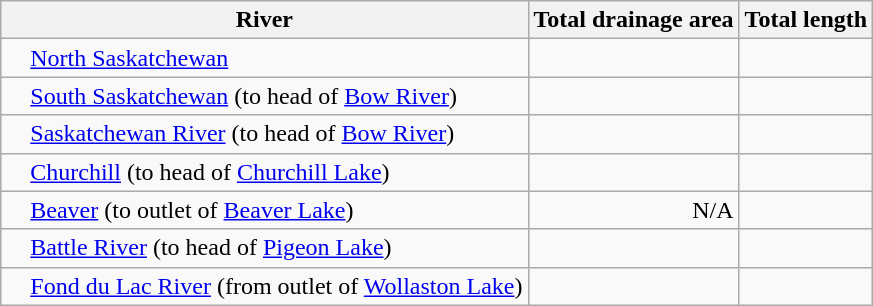<table class="wikitable">
<tr>
<th>River</th>
<th>Total drainage area</th>
<th>Total length</th>
</tr>
<tr>
<td style="text-indent: 1em;"><a href='#'>North Saskatchewan</a></td>
<td style="text-align: right"></td>
<td style="text-align: right"></td>
</tr>
<tr>
<td style="text-indent: 1em;"><a href='#'>South Saskatchewan</a> (to head of <a href='#'>Bow River</a>)</td>
<td style="text-align: right"></td>
<td style="text-align: right"></td>
</tr>
<tr>
<td style="text-indent: 1em;"><a href='#'>Saskatchewan River</a> (to head of <a href='#'>Bow River</a>)</td>
<td style="text-align: right"></td>
<td style="text-align: right"></td>
</tr>
<tr>
<td style="text-indent: 1em;"><a href='#'>Churchill</a> (to head of <a href='#'>Churchill Lake</a>)</td>
<td style="text-align: right"></td>
<td style="text-align: right"></td>
</tr>
<tr>
<td style="text-indent: 1em;"><a href='#'>Beaver</a> (to outlet of <a href='#'>Beaver Lake</a>)</td>
<td style="text-align: right">N/A</td>
<td style="text-align: right"></td>
</tr>
<tr>
<td style="text-indent: 1em;"><a href='#'>Battle River</a> (to head of <a href='#'>Pigeon Lake</a>)</td>
<td style="text-align: right"></td>
<td style="text-align: right"></td>
</tr>
<tr>
<td style="text-indent: 1em;"><a href='#'>Fond du Lac River</a> (from outlet of <a href='#'>Wollaston Lake</a>)</td>
<td style="text-align: right"></td>
<td style="text-align: right"></td>
</tr>
</table>
